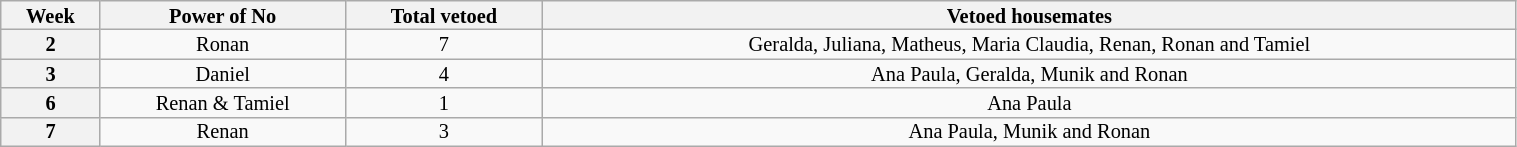<table class="wikitable" style="width:80%; text-align:center; font-size:85%; line-height:13px;">
<tr>
<th>Week</th>
<th>Power of No</th>
<th>Total vetoed</th>
<th>Vetoed housemates</th>
</tr>
<tr>
<th>2</th>
<td>Ronan</td>
<td>7</td>
<td>Geralda, Juliana, Matheus, Maria Claudia, Renan, Ronan and Tamiel</td>
</tr>
<tr>
<th>3</th>
<td>Daniel</td>
<td>4</td>
<td>Ana Paula, Geralda, Munik and Ronan</td>
</tr>
<tr>
<th>6</th>
<td>Renan & Tamiel</td>
<td>1</td>
<td>Ana Paula</td>
</tr>
<tr>
<th>7</th>
<td>Renan</td>
<td>3</td>
<td>Ana Paula, Munik and Ronan</td>
</tr>
</table>
